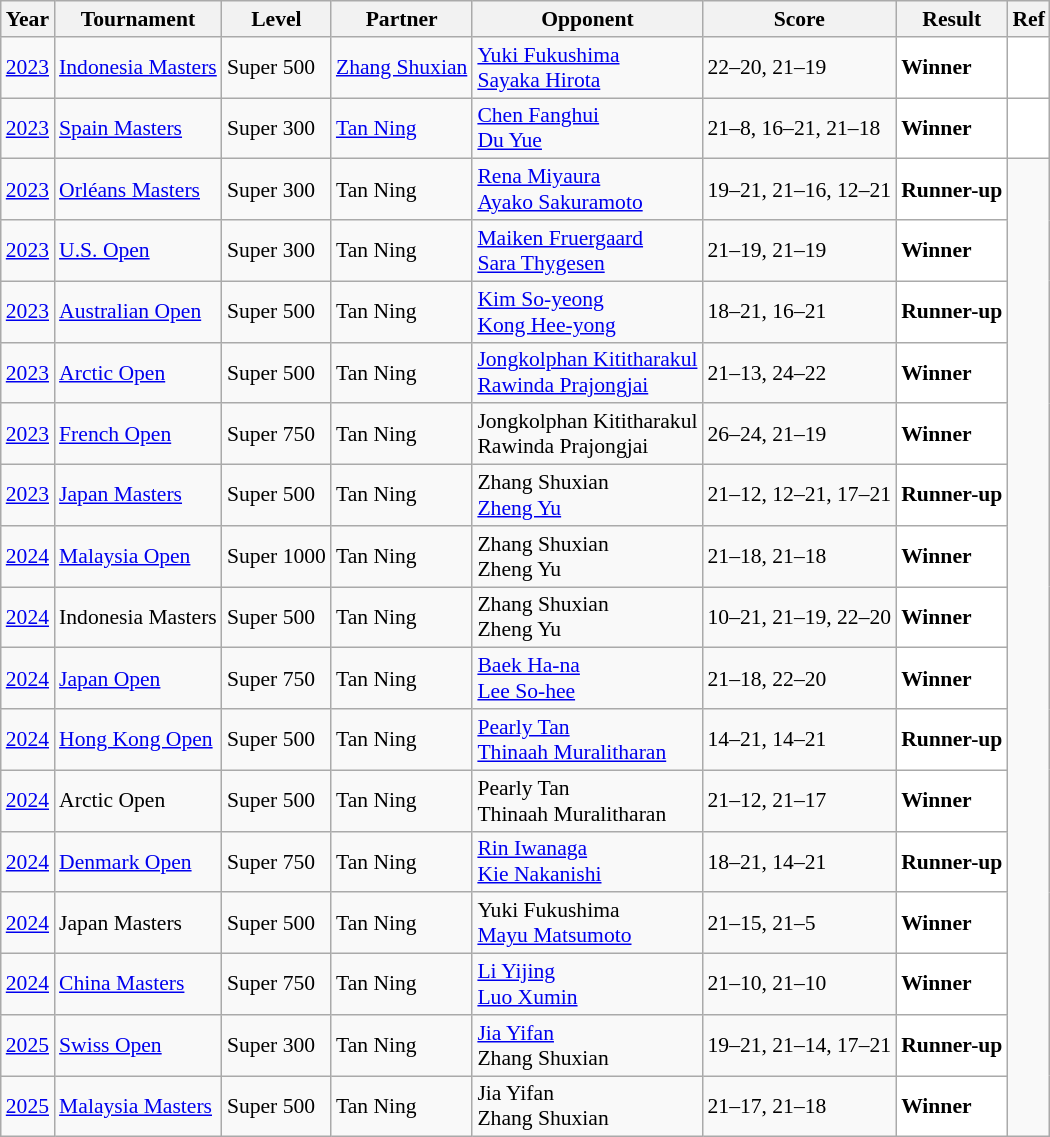<table class="sortable wikitable" style="font-size: 90%;">
<tr>
<th>Year</th>
<th>Tournament</th>
<th>Level</th>
<th>Partner</th>
<th>Opponent</th>
<th>Score</th>
<th>Result</th>
<th>Ref</th>
</tr>
<tr>
<td align="center"><a href='#'>2023</a></td>
<td align="left"><a href='#'>Indonesia Masters</a></td>
<td align="left">Super 500</td>
<td align="left"> <a href='#'>Zhang Shuxian</a></td>
<td align="left"> <a href='#'>Yuki Fukushima</a><br> <a href='#'>Sayaka Hirota</a></td>
<td align="left">22–20, 21–19</td>
<td style="text-align:left; background:white"> <strong>Winner</strong></td>
<td style="text-align:center; background:white"></td>
</tr>
<tr>
<td align="center"><a href='#'>2023</a></td>
<td align="left"><a href='#'>Spain Masters</a></td>
<td align="left">Super 300</td>
<td align="left"> <a href='#'>Tan Ning</a></td>
<td align="left"> <a href='#'>Chen Fanghui</a><br> <a href='#'>Du Yue</a></td>
<td align="left">21–8, 16–21, 21–18</td>
<td style="text-align:left; background:white"> <strong>Winner</strong></td>
<td style="text-align:center; background:white"></td>
</tr>
<tr>
<td align="center"><a href='#'>2023</a></td>
<td align="left"><a href='#'>Orléans Masters</a></td>
<td align="left">Super 300</td>
<td align="left"> Tan Ning</td>
<td align="left"> <a href='#'>Rena Miyaura</a><br> <a href='#'>Ayako Sakuramoto</a></td>
<td align="left">19–21, 21–16, 12–21</td>
<td style="text-align:left; background:white"> <strong>Runner-up</strong></td>
</tr>
<tr>
<td align="center"><a href='#'>2023</a></td>
<td align="left"><a href='#'>U.S. Open</a></td>
<td align="left">Super 300</td>
<td align="left"> Tan Ning</td>
<td align="left"> <a href='#'>Maiken Fruergaard</a><br> <a href='#'>Sara Thygesen</a></td>
<td align="left">21–19, 21–19</td>
<td style="text-align:left; background:white"> <strong>Winner</strong></td>
</tr>
<tr>
<td align="center"><a href='#'>2023</a></td>
<td align="left"><a href='#'>Australian Open</a></td>
<td align="left">Super 500</td>
<td align="left"> Tan Ning</td>
<td align="left"> <a href='#'>Kim So-yeong</a><br> <a href='#'>Kong Hee-yong</a></td>
<td align="left">18–21, 16–21</td>
<td style="text-align:left; background:white"> <strong>Runner-up</strong></td>
</tr>
<tr>
<td align="center"><a href='#'>2023</a></td>
<td align="left"><a href='#'>Arctic Open</a></td>
<td align="left">Super 500</td>
<td align="left"> Tan Ning</td>
<td align="left"> <a href='#'>Jongkolphan Kititharakul</a><br> <a href='#'>Rawinda Prajongjai</a></td>
<td align="left">21–13, 24–22</td>
<td style="text-align:left; background:white"> <strong>Winner</strong></td>
</tr>
<tr>
<td align="center"><a href='#'>2023</a></td>
<td align="left"><a href='#'>French Open</a></td>
<td align="left">Super 750</td>
<td align="left"> Tan Ning</td>
<td align="left"> Jongkolphan Kititharakul<br> Rawinda Prajongjai</td>
<td align="left">26–24, 21–19</td>
<td style="text-align:left; background:white"> <strong>Winner</strong></td>
</tr>
<tr>
<td align="center"><a href='#'>2023</a></td>
<td align="left"><a href='#'>Japan Masters</a></td>
<td align="left">Super 500</td>
<td align="left"> Tan Ning</td>
<td align="left"> Zhang Shuxian<br> <a href='#'>Zheng Yu</a></td>
<td align="left">21–12, 12–21, 17–21</td>
<td style="text-align:left; background:white"> <strong>Runner-up</strong></td>
</tr>
<tr>
<td align="center"><a href='#'>2024</a></td>
<td align="left"><a href='#'>Malaysia Open</a></td>
<td align="left">Super 1000</td>
<td align="left"> Tan Ning</td>
<td align="left"> Zhang Shuxian<br> Zheng Yu</td>
<td align="left">21–18, 21–18</td>
<td style="text-align:left; background:white"> <strong>Winner</strong></td>
</tr>
<tr>
<td align="center"><a href='#'>2024</a></td>
<td align="left">Indonesia Masters</td>
<td align="left">Super 500</td>
<td align="left"> Tan Ning</td>
<td align="left"> Zhang Shuxian<br> Zheng Yu</td>
<td align="left">10–21, 21–19, 22–20</td>
<td style="text-align:left; background:white"> <strong>Winner</strong></td>
</tr>
<tr>
<td align="center"><a href='#'>2024</a></td>
<td align="left"><a href='#'>Japan Open</a></td>
<td align="left">Super 750</td>
<td align="left"> Tan Ning</td>
<td align="left"> <a href='#'>Baek Ha-na</a><br> <a href='#'>Lee So-hee</a></td>
<td align="left">21–18, 22–20</td>
<td style="text-align:left; background:white"> <strong>Winner</strong></td>
</tr>
<tr>
<td align="center"><a href='#'>2024</a></td>
<td align="left"><a href='#'>Hong Kong Open</a></td>
<td align="left">Super 500</td>
<td align="left"> Tan Ning</td>
<td align="left"> <a href='#'>Pearly Tan</a><br> <a href='#'>Thinaah Muralitharan</a></td>
<td align="left">14–21, 14–21</td>
<td style="text-align:left; background:white"> <strong>Runner-up</strong></td>
</tr>
<tr>
<td align="center"><a href='#'>2024</a></td>
<td align="left">Arctic Open</td>
<td align="left">Super 500</td>
<td align="left"> Tan Ning</td>
<td align="left"> Pearly Tan<br> Thinaah Muralitharan</td>
<td align="left">21–12, 21–17</td>
<td style="text-align:left; background:white"> <strong>Winner</strong></td>
</tr>
<tr>
<td align="center"><a href='#'>2024</a></td>
<td align="left"><a href='#'>Denmark Open</a></td>
<td align="left">Super 750</td>
<td align="left"> Tan Ning</td>
<td align="left"> <a href='#'>Rin Iwanaga</a><br> <a href='#'>Kie Nakanishi</a></td>
<td align="left">18–21, 14–21</td>
<td style="text-align:left; background:white"> <strong>Runner-up</strong></td>
</tr>
<tr>
<td align="center"><a href='#'>2024</a></td>
<td align="left">Japan Masters</td>
<td align="left">Super 500</td>
<td align="left"> Tan Ning</td>
<td align="left"> Yuki Fukushima<br> <a href='#'>Mayu Matsumoto</a></td>
<td align="left">21–15, 21–5</td>
<td style="text-align:left; background:white"> <strong>Winner</strong></td>
</tr>
<tr>
<td align="center"><a href='#'>2024</a></td>
<td align="left"><a href='#'>China Masters</a></td>
<td align="left">Super 750</td>
<td align="left"> Tan Ning</td>
<td align="left"> <a href='#'>Li Yijing</a><br> <a href='#'>Luo Xumin</a></td>
<td align="left">21–10, 21–10</td>
<td style="text-align:left; background:white"> <strong>Winner</strong></td>
</tr>
<tr>
<td align="center"><a href='#'>2025</a></td>
<td align="left"><a href='#'>Swiss Open</a></td>
<td align="left">Super 300</td>
<td align="left"> Tan Ning</td>
<td align="left"> <a href='#'>Jia Yifan</a> <br> Zhang Shuxian</td>
<td align="left">19–21, 21–14, 17–21</td>
<td style="text-align:left; background:white"> <strong>Runner-up</strong></td>
</tr>
<tr>
<td align="center"><a href='#'>2025</a></td>
<td align="left"><a href='#'>Malaysia Masters</a></td>
<td align="left">Super 500</td>
<td align="left"> Tan Ning</td>
<td align="left"> Jia Yifan <br> Zhang Shuxian</td>
<td align="left">21–17, 21–18</td>
<td style="text-align:left; background:white"> <strong>Winner</strong></td>
</tr>
</table>
